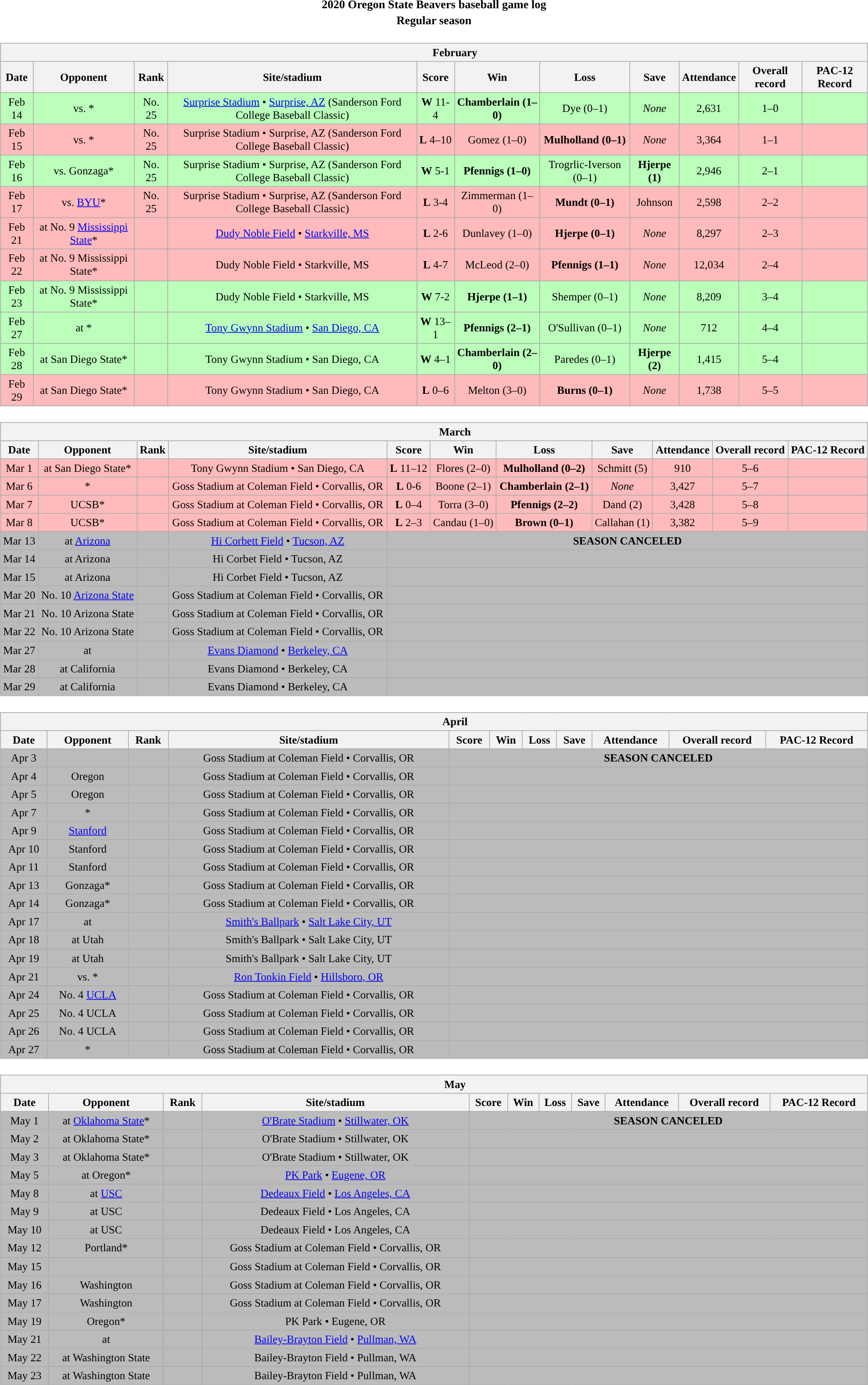<table class="toccolours" width=95% style="margin:1.5em auto; text-align:center;">
<tr>
<th colspan=2>2020 Oregon State Beavers baseball game log</th>
</tr>
<tr>
<th colspan=2>Regular season</th>
</tr>
<tr valign="top">
<td><br><table class="wikitable collapsible collapsed" style="margin:auto; font-size:95%; width:100%">
<tr>
<th colspan=11 style="padding-left:4em;">February</th>
</tr>
<tr>
<th>Date</th>
<th>Opponent</th>
<th>Rank</th>
<th>Site/stadium</th>
<th>Score</th>
<th>Win</th>
<th>Loss</th>
<th>Save</th>
<th>Attendance</th>
<th>Overall record</th>
<th>PAC-12 Record</th>
</tr>
<tr bgcolor=bbffbb>
<td>Feb 14</td>
<td>vs. *</td>
<td>No. 25</td>
<td><a href='#'>Surprise Stadium</a> • <a href='#'>Surprise, AZ</a> (Sanderson Ford College Baseball Classic)</td>
<td><strong>W</strong> 11-4</td>
<td><strong>Chamberlain (1–0)</strong></td>
<td>Dye (0–1)</td>
<td><em>None</em></td>
<td>2,631</td>
<td>1–0</td>
<td></td>
</tr>
<tr bgcolor=ffbbbb>
<td>Feb 15</td>
<td>vs. *</td>
<td>No. 25</td>
<td>Surprise Stadium • Surprise, AZ (Sanderson Ford College Baseball Classic)</td>
<td><strong>L</strong> 4–10</td>
<td>Gomez (1–0)</td>
<td><strong>Mulholland (0–1)</strong></td>
<td><em>None</em></td>
<td>3,364</td>
<td>1–1</td>
<td></td>
</tr>
<tr bgcolor=bbffbb>
<td>Feb 16</td>
<td>vs. Gonzaga*</td>
<td>No. 25</td>
<td>Surprise Stadium • Surprise, AZ (Sanderson Ford College Baseball Classic)</td>
<td><strong>W</strong> 5-1</td>
<td><strong>Pfennigs (1–0)</strong></td>
<td>Trogrlic-Iverson (0–1)</td>
<td><strong>Hjerpe (1)</strong></td>
<td>2,946</td>
<td>2–1</td>
<td></td>
</tr>
<tr bgcolor=ffbbbb>
<td>Feb 17</td>
<td>vs. <a href='#'>BYU</a>*</td>
<td>No. 25</td>
<td>Surprise Stadium • Surprise, AZ (Sanderson Ford College Baseball Classic)</td>
<td><strong>L</strong> 3-4</td>
<td>Zimmerman (1–0)</td>
<td><strong>Mundt (0–1)</strong></td>
<td>Johnson</td>
<td>2,598</td>
<td>2–2</td>
<td></td>
</tr>
<tr bgcolor=ffbbbb>
<td>Feb 21</td>
<td>at No. 9 <a href='#'>Mississippi State</a>*</td>
<td></td>
<td><a href='#'>Dudy Noble Field</a> • <a href='#'>Starkville, MS</a></td>
<td><strong>L</strong> 2-6</td>
<td>Dunlavey (1–0)</td>
<td><strong>Hjerpe (0–1)</strong></td>
<td><em>None</em></td>
<td>8,297</td>
<td>2–3</td>
<td></td>
</tr>
<tr bgcolor=ffbbbb>
<td>Feb 22</td>
<td>at No. 9 Mississippi State*</td>
<td></td>
<td>Dudy Noble Field • Starkville, MS</td>
<td><strong>L</strong> 4-7</td>
<td>McLeod (2–0)</td>
<td><strong>Pfennigs (1–1)</strong></td>
<td><em>None</em></td>
<td>12,034</td>
<td>2–4</td>
<td></td>
</tr>
<tr bgcolor=bbffbb>
<td>Feb 23</td>
<td>at No. 9 Mississippi State*</td>
<td></td>
<td>Dudy Noble Field • Starkville, MS</td>
<td><strong>W</strong> 7-2</td>
<td><strong>Hjerpe (1–1)</strong></td>
<td>Shemper (0–1)</td>
<td><em>None</em></td>
<td>8,209</td>
<td>3–4</td>
<td></td>
</tr>
<tr bgcolor=bbffbb>
<td>Feb 27</td>
<td>at *</td>
<td></td>
<td><a href='#'>Tony Gwynn Stadium</a> • <a href='#'>San Diego, CA</a></td>
<td><strong>W</strong> 13–1</td>
<td><strong>Pfennigs (2–1)</strong></td>
<td>O'Sullivan (0–1)</td>
<td><em>None</em></td>
<td>712</td>
<td>4–4</td>
<td></td>
</tr>
<tr bgcolor=bbffbb>
<td>Feb 28</td>
<td>at San Diego State*</td>
<td></td>
<td>Tony Gwynn Stadium • San Diego, CA</td>
<td><strong>W</strong> 4–1</td>
<td><strong>Chamberlain (2–0)</strong></td>
<td>Paredes (0–1)</td>
<td><strong>Hjerpe (2)</strong></td>
<td>1,415</td>
<td>5–4</td>
<td></td>
</tr>
<tr bgcolor=ffbbbb>
<td>Feb 29</td>
<td>at San Diego State*</td>
<td></td>
<td>Tony Gwynn Stadium • San Diego, CA</td>
<td><strong>L</strong> 0–6</td>
<td>Melton (3–0)</td>
<td><strong>Burns (0–1)</strong></td>
<td><em>None</em></td>
<td>1,738</td>
<td>5–5</td>
<td></td>
</tr>
</table>
</td>
</tr>
<tr>
<td><br><table class="wikitable collapsible collapsed" style="margin:auto; font-size:95%; width:100%">
<tr>
<th colspan=11 style="padding-left:4em;">March</th>
</tr>
<tr>
<th>Date</th>
<th>Opponent</th>
<th>Rank</th>
<th>Site/stadium</th>
<th>Score</th>
<th>Win</th>
<th>Loss</th>
<th>Save</th>
<th>Attendance</th>
<th>Overall record</th>
<th>PAC-12 Record</th>
</tr>
<tr bgcolor=ffbbbb>
<td>Mar 1</td>
<td>at San Diego State*</td>
<td></td>
<td>Tony Gwynn Stadium • San Diego, CA</td>
<td><strong>L</strong> 11–12</td>
<td>Flores (2–0)</td>
<td><strong>Mulholland (0–2)</strong></td>
<td>Schmitt (5)</td>
<td>910</td>
<td>5–6</td>
<td></td>
</tr>
<tr bgcolor=ffbbbb>
<td>Mar 6</td>
<td>*</td>
<td></td>
<td>Goss Stadium at Coleman Field • Corvallis, OR</td>
<td><strong>L</strong> 0-6</td>
<td>Boone (2–1)</td>
<td><strong>Chamberlain (2–1)</strong></td>
<td><em>None</em></td>
<td>3,427</td>
<td>5–7</td>
<td></td>
</tr>
<tr bgcolor=ffbbbb>
<td>Mar 7</td>
<td>UCSB*</td>
<td></td>
<td>Goss Stadium at Coleman Field • Corvallis, OR</td>
<td><strong>L</strong> 0–4</td>
<td>Torra (3–0)</td>
<td><strong>Pfennigs (2–2)</strong></td>
<td>Dand (2)</td>
<td>3,428</td>
<td>5–8</td>
<td></td>
</tr>
<tr bgcolor=ffbbbb>
<td>Mar 8</td>
<td>UCSB*</td>
<td></td>
<td>Goss Stadium at Coleman Field • Corvallis, OR</td>
<td><strong>L</strong> 2–3</td>
<td>Candau (1–0)</td>
<td><strong>Brown (0–1)</strong></td>
<td>Callahan (1)</td>
<td>3,382</td>
<td>5–9</td>
<td></td>
</tr>
<tr bgcolor=bbbbbb>
<td>Mar 13</td>
<td>at <a href='#'>Arizona</a></td>
<td></td>
<td><a href='#'>Hi Corbett Field</a> • <a href='#'>Tucson, AZ</a></td>
<td colspan=7><strong>SEASON CANCELED</strong></td>
</tr>
<tr bgcolor=bbbbbb>
<td>Mar 14</td>
<td>at Arizona</td>
<td></td>
<td>Hi Corbet Field • Tucson, AZ</td>
<td colspan=7></td>
</tr>
<tr bgcolor=bbbbbb>
<td>Mar 15</td>
<td>at Arizona</td>
<td></td>
<td>Hi Corbet Field • Tucson, AZ</td>
<td colspan=7></td>
</tr>
<tr bgcolor=bbbbbb>
<td>Mar 20</td>
<td>No. 10 <a href='#'>Arizona State</a></td>
<td></td>
<td>Goss Stadium at Coleman Field • Corvallis, OR</td>
<td colspan=7></td>
</tr>
<tr bgcolor=bbbbbb>
<td>Mar 21</td>
<td>No. 10 Arizona State</td>
<td></td>
<td>Goss Stadium at Coleman Field • Corvallis, OR</td>
<td colspan=7></td>
</tr>
<tr bgcolor=bbbbbb>
<td>Mar 22</td>
<td>No. 10 Arizona State</td>
<td></td>
<td>Goss Stadium at Coleman Field • Corvallis, OR</td>
<td colspan=7></td>
</tr>
<tr bgcolor=bbbbbb>
<td>Mar 27</td>
<td>at </td>
<td></td>
<td><a href='#'>Evans Diamond</a> • <a href='#'>Berkeley, CA</a></td>
<td colspan=7></td>
</tr>
<tr bgcolor=bbbbbb>
<td>Mar 28</td>
<td>at California</td>
<td></td>
<td>Evans Diamond • Berkeley, CA</td>
<td colspan=7></td>
</tr>
<tr bgcolor=bbbbbb>
<td>Mar 29</td>
<td>at California</td>
<td></td>
<td>Evans Diamond • Berkeley, CA</td>
<td colspan=7></td>
</tr>
</table>
</td>
</tr>
<tr>
<td><br><table class="wikitable collapsible collapsed" style="margin:auto; font-size:95%; width:100%">
<tr>
<th colspan=11 style="padding-left:4em;">April</th>
</tr>
<tr>
<th>Date</th>
<th>Opponent</th>
<th>Rank</th>
<th>Site/stadium</th>
<th>Score</th>
<th>Win</th>
<th>Loss</th>
<th>Save</th>
<th>Attendance</th>
<th>Overall record</th>
<th>PAC-12 Record</th>
</tr>
<tr bgcolor=bbbbbb>
<td>Apr 3</td>
<td></td>
<td></td>
<td>Goss Stadium at Coleman Field • Corvallis, OR</td>
<td colspan=7><strong>SEASON CANCELED</strong></td>
</tr>
<tr bgcolor=bbbbbb>
<td>Apr 4</td>
<td>Oregon</td>
<td></td>
<td>Goss Stadium at Coleman Field • Corvallis, OR</td>
<td colspan=7></td>
</tr>
<tr bgcolor=bbbbbb>
<td>Apr 5</td>
<td>Oregon</td>
<td></td>
<td>Goss Stadium at Coleman Field • Corvallis, OR</td>
<td colspan=7></td>
</tr>
<tr bgcolor=bbbbbb>
<td>Apr 7</td>
<td>*</td>
<td></td>
<td>Goss Stadium at Coleman Field • Corvallis, OR</td>
<td colspan=7></td>
</tr>
<tr bgcolor=bbbbbb>
<td>Apr 9</td>
<td><a href='#'>Stanford</a></td>
<td></td>
<td>Goss Stadium at Coleman Field • Corvallis, OR</td>
<td colspan=7></td>
</tr>
<tr bgcolor=bbbbbb>
<td>Apr 10</td>
<td>Stanford</td>
<td></td>
<td>Goss Stadium at Coleman Field • Corvallis, OR</td>
<td colspan=7></td>
</tr>
<tr bgcolor=bbbbbb>
<td>Apr 11</td>
<td>Stanford</td>
<td></td>
<td>Goss Stadium at Coleman Field • Corvallis, OR</td>
<td colspan=7></td>
</tr>
<tr bgcolor=bbbbbb>
<td>Apr 13</td>
<td>Gonzaga*</td>
<td></td>
<td>Goss Stadium at Coleman Field • Corvallis, OR</td>
<td colspan=7></td>
</tr>
<tr bgcolor=bbbbbb>
<td>Apr 14</td>
<td>Gonzaga*</td>
<td></td>
<td>Goss Stadium at Coleman Field • Corvallis, OR</td>
<td colspan=7></td>
</tr>
<tr bgcolor=bbbbbb>
<td>Apr 17</td>
<td>at </td>
<td></td>
<td><a href='#'>Smith's Ballpark</a> • <a href='#'>Salt Lake City, UT</a></td>
<td colspan=7></td>
</tr>
<tr bgcolor=bbbbbb>
<td>Apr 18</td>
<td>at Utah</td>
<td></td>
<td>Smith's Ballpark • Salt Lake City, UT</td>
<td colspan=7></td>
</tr>
<tr bgcolor=bbbbbb>
<td>Apr 19</td>
<td>at Utah</td>
<td></td>
<td>Smith's Ballpark • Salt Lake City, UT</td>
<td colspan=7></td>
</tr>
<tr bgcolor=bbbbbb>
<td>Apr 21</td>
<td>vs. *</td>
<td></td>
<td><a href='#'>Ron Tonkin Field</a> • <a href='#'>Hillsboro, OR</a></td>
<td colspan=7></td>
</tr>
<tr bgcolor=bbbbbb>
<td>Apr 24</td>
<td>No. 4 <a href='#'>UCLA</a></td>
<td></td>
<td>Goss Stadium at Coleman Field • Corvallis, OR</td>
<td colspan=7></td>
</tr>
<tr bgcolor=bbbbbb>
<td>Apr 25</td>
<td>No. 4 UCLA</td>
<td></td>
<td>Goss Stadium at Coleman Field • Corvallis, OR</td>
<td colspan=7></td>
</tr>
<tr bgcolor=bbbbbb>
<td>Apr 26</td>
<td>No. 4 UCLA</td>
<td></td>
<td>Goss Stadium at Coleman Field • Corvallis, OR</td>
<td colspan=7></td>
</tr>
<tr bgcolor=bbbbbb>
<td>Apr 27</td>
<td>*</td>
<td></td>
<td>Goss Stadium at Coleman Field • Corvallis, OR</td>
<td colspan=7></td>
</tr>
</table>
</td>
</tr>
<tr>
<td><br><table class="wikitable collapsible collapsed" style="margin:auto; font-size:95%; width:100%">
<tr>
<th colspan=11 style="padding-left:4em;">May</th>
</tr>
<tr>
<th>Date</th>
<th>Opponent</th>
<th>Rank</th>
<th>Site/stadium</th>
<th>Score</th>
<th>Win</th>
<th>Loss</th>
<th>Save</th>
<th>Attendance</th>
<th>Overall record</th>
<th>PAC-12 Record</th>
</tr>
<tr bgcolor=bbbbbb>
<td>May 1</td>
<td>at <a href='#'>Oklahoma State</a>*</td>
<td></td>
<td><a href='#'>O'Brate Stadium</a> • <a href='#'>Stillwater, OK</a></td>
<td colspan=7><strong>SEASON CANCELED</strong></td>
</tr>
<tr bgcolor=bbbbbb>
<td>May 2</td>
<td>at Oklahoma State*</td>
<td></td>
<td>O'Brate Stadium • Stillwater, OK</td>
<td colspan=7></td>
</tr>
<tr bgcolor=bbbbbb>
<td>May 3</td>
<td>at Oklahoma State*</td>
<td></td>
<td>O'Brate Stadium • Stillwater, OK</td>
<td colspan=7></td>
</tr>
<tr bgcolor=bbbbbb>
<td>May 5</td>
<td>at Oregon*</td>
<td></td>
<td><a href='#'>PK Park</a> • <a href='#'>Eugene, OR</a></td>
<td colspan=7></td>
</tr>
<tr bgcolor=bbbbbb>
<td>May 8</td>
<td>at <a href='#'>USC</a></td>
<td></td>
<td><a href='#'>Dedeaux Field</a> • <a href='#'>Los Angeles, CA</a></td>
<td colspan=7></td>
</tr>
<tr bgcolor=bbbbbb>
<td>May 9</td>
<td>at USC</td>
<td></td>
<td>Dedeaux Field • Los Angeles, CA</td>
<td colspan=7></td>
</tr>
<tr bgcolor=bbbbbb>
<td>May 10</td>
<td>at USC</td>
<td></td>
<td>Dedeaux Field • Los Angeles, CA</td>
<td colspan=7></td>
</tr>
<tr bgcolor=bbbbbb>
<td>May 12</td>
<td>Portland*</td>
<td></td>
<td>Goss Stadium at Coleman Field • Corvallis, OR</td>
<td colspan=7></td>
</tr>
<tr bgcolor=bbbbbb>
<td>May 15</td>
<td></td>
<td></td>
<td>Goss Stadium at Coleman Field • Corvallis, OR</td>
<td colspan=7></td>
</tr>
<tr bgcolor=bbbbbb>
<td>May 16</td>
<td>Washington</td>
<td></td>
<td>Goss Stadium at Coleman Field • Corvallis, OR</td>
<td colspan=7></td>
</tr>
<tr bgcolor=bbbbbb>
<td>May 17</td>
<td>Washington</td>
<td></td>
<td>Goss Stadium at Coleman Field • Corvallis, OR</td>
<td colspan=7></td>
</tr>
<tr bgcolor=bbbbbb>
<td>May 19</td>
<td>Oregon*</td>
<td></td>
<td>PK Park • Eugene, OR</td>
<td colspan=7></td>
</tr>
<tr bgcolor=bbbbbb>
<td>May 21</td>
<td>at </td>
<td></td>
<td><a href='#'>Bailey-Brayton Field</a> • <a href='#'>Pullman, WA</a></td>
<td colspan=7></td>
</tr>
<tr bgcolor=bbbbbb>
<td>May 22</td>
<td>at Washington State</td>
<td></td>
<td>Bailey-Brayton Field • Pullman, WA</td>
<td colspan=7></td>
</tr>
<tr bgcolor=bbbbbb>
<td>May 23</td>
<td>at Washington State</td>
<td></td>
<td>Bailey-Brayton Field • Pullman, WA</td>
<td colspan=7></td>
</tr>
</table>
</td>
</tr>
</table>
